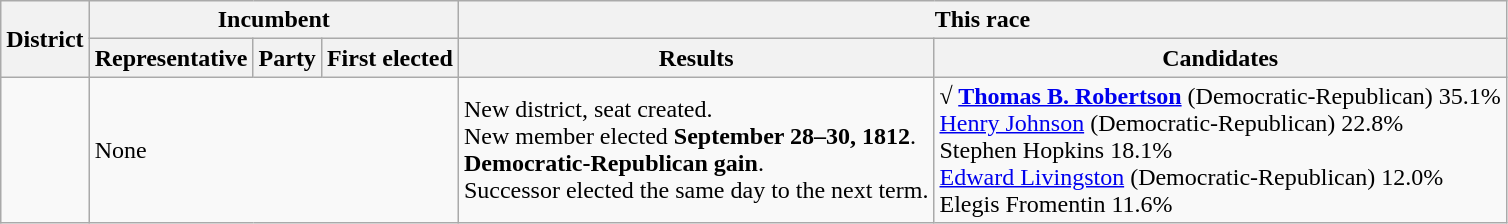<table class=wikitable>
<tr>
<th rowspan=2>District</th>
<th colspan=3>Incumbent</th>
<th colspan=2>This race</th>
</tr>
<tr>
<th>Representative</th>
<th>Party</th>
<th>First elected</th>
<th>Results</th>
<th>Candidates</th>
</tr>
<tr>
<td></td>
<td colspan=3>None</td>
<td>New district, seat created.<br>New member elected <strong>September 28–30, 1812</strong>.<br><strong>Democratic-Republican gain</strong>.<br>Successor elected the same day to the next term.</td>
<td nowrap><strong>√ <a href='#'>Thomas B. Robertson</a></strong> (Democratic-Republican) 35.1%<br><a href='#'>Henry Johnson</a> (Democratic-Republican) 22.8%<br>Stephen Hopkins 18.1%<br><a href='#'>Edward Livingston</a> (Democratic-Republican) 12.0%<br>Elegis Fromentin 11.6%</td>
</tr>
</table>
